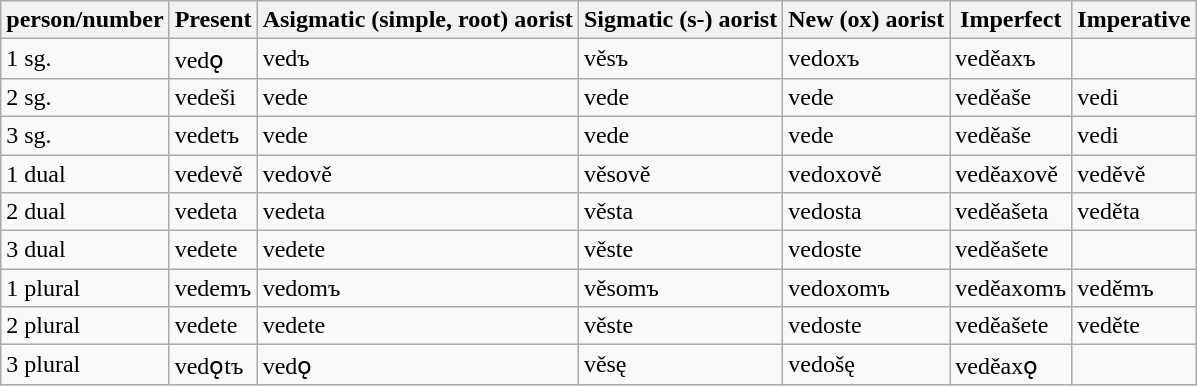<table class="wikitable">
<tr>
<th>person/number</th>
<th>Present</th>
<th>Asigmatic (simple, root) aorist</th>
<th>Sigmatic (s-) aorist</th>
<th>New (ox) aorist</th>
<th>Imperfect</th>
<th>Imperative</th>
</tr>
<tr>
<td>1 sg.</td>
<td>vedǫ</td>
<td>vedъ</td>
<td>věsъ</td>
<td>vedoxъ</td>
<td>veděaxъ</td>
<td></td>
</tr>
<tr>
<td>2 sg.</td>
<td>vedeši</td>
<td>vede</td>
<td>vede</td>
<td>vede</td>
<td>veděaše</td>
<td>vedi</td>
</tr>
<tr>
<td>3 sg.</td>
<td>vedetъ</td>
<td>vede</td>
<td>vede</td>
<td>vede</td>
<td>veděaše</td>
<td>vedi</td>
</tr>
<tr>
<td>1 dual</td>
<td>vedevě</td>
<td>vedově</td>
<td>věsově</td>
<td>vedoxově</td>
<td>veděaxově</td>
<td>veděvě</td>
</tr>
<tr>
<td>2 dual</td>
<td>vedeta</td>
<td>vedeta</td>
<td>věsta</td>
<td>vedosta</td>
<td>veděašeta</td>
<td>veděta</td>
</tr>
<tr>
<td>3 dual</td>
<td>vedete</td>
<td>vedete</td>
<td>věste</td>
<td>vedoste</td>
<td>veděašete</td>
<td></td>
</tr>
<tr>
<td>1 plural</td>
<td>vedemъ</td>
<td>vedomъ</td>
<td>věsomъ</td>
<td>vedoxomъ</td>
<td>veděaxomъ</td>
<td>veděmъ</td>
</tr>
<tr>
<td>2 plural</td>
<td>vedete</td>
<td>vedete</td>
<td>věste</td>
<td>vedoste</td>
<td>veděašete</td>
<td>veděte</td>
</tr>
<tr>
<td>3 plural</td>
<td>vedǫtъ</td>
<td>vedǫ</td>
<td>věsę</td>
<td>vedošę</td>
<td>veděaxǫ</td>
<td></td>
</tr>
</table>
